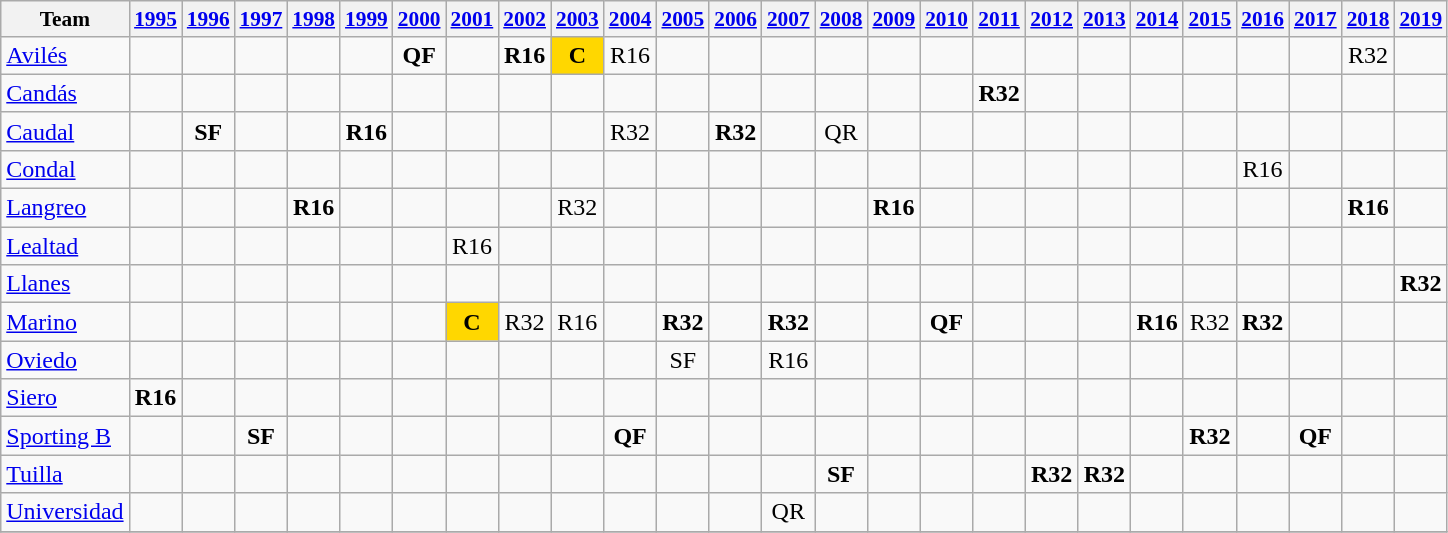<table class="wikitable" style="text-align:center">
<tr style=font-size:89%>
<th>Team</th>
<th><a href='#'>1995</a></th>
<th><a href='#'>1996</a></th>
<th><a href='#'>1997</a></th>
<th><a href='#'>1998</a></th>
<th><a href='#'>1999</a></th>
<th><a href='#'>2000</a></th>
<th><a href='#'>2001</a></th>
<th><a href='#'>2002</a></th>
<th><a href='#'>2003</a></th>
<th><a href='#'>2004</a></th>
<th><a href='#'>2005</a></th>
<th><a href='#'>2006</a></th>
<th><a href='#'>2007</a></th>
<th><a href='#'>2008</a></th>
<th><a href='#'>2009</a></th>
<th><a href='#'>2010</a></th>
<th><a href='#'>2011</a></th>
<th><a href='#'>2012</a></th>
<th><a href='#'>2013</a></th>
<th><a href='#'>2014</a></th>
<th><a href='#'>2015</a></th>
<th><a href='#'>2016</a></th>
<th><a href='#'>2017</a></th>
<th><a href='#'>2018</a></th>
<th><a href='#'>2019</a></th>
</tr>
<tr>
<td align=left><a href='#'>Avilés</a></td>
<td></td>
<td></td>
<td></td>
<td></td>
<td></td>
<td><strong>QF</strong></td>
<td></td>
<td><strong>R16</strong></td>
<td bgcolor=gold><strong>C</strong></td>
<td>R16</td>
<td></td>
<td></td>
<td></td>
<td></td>
<td></td>
<td></td>
<td></td>
<td></td>
<td></td>
<td></td>
<td></td>
<td></td>
<td></td>
<td>R32</td>
<td></td>
</tr>
<tr>
<td align=left><a href='#'>Candás</a></td>
<td></td>
<td></td>
<td></td>
<td></td>
<td></td>
<td></td>
<td></td>
<td></td>
<td></td>
<td></td>
<td></td>
<td></td>
<td></td>
<td></td>
<td></td>
<td></td>
<td><strong>R32</strong></td>
<td></td>
<td></td>
<td></td>
<td></td>
<td></td>
<td></td>
<td></td>
<td></td>
</tr>
<tr>
<td align=left><a href='#'>Caudal</a></td>
<td></td>
<td><strong>SF</strong></td>
<td></td>
<td></td>
<td><strong>R16</strong></td>
<td></td>
<td></td>
<td></td>
<td></td>
<td>R32</td>
<td></td>
<td><strong>R32</strong></td>
<td></td>
<td>QR</td>
<td></td>
<td></td>
<td></td>
<td></td>
<td></td>
<td></td>
<td></td>
<td></td>
<td></td>
<td></td>
<td></td>
</tr>
<tr>
<td align=left><a href='#'>Condal</a></td>
<td></td>
<td></td>
<td></td>
<td></td>
<td></td>
<td></td>
<td></td>
<td></td>
<td></td>
<td></td>
<td></td>
<td></td>
<td></td>
<td></td>
<td></td>
<td></td>
<td></td>
<td></td>
<td></td>
<td></td>
<td></td>
<td>R16</td>
<td></td>
<td></td>
<td></td>
</tr>
<tr>
<td align=left><a href='#'>Langreo</a></td>
<td></td>
<td></td>
<td></td>
<td><strong>R16</strong></td>
<td></td>
<td></td>
<td></td>
<td></td>
<td>R32</td>
<td></td>
<td></td>
<td></td>
<td></td>
<td></td>
<td><strong>R16</strong></td>
<td></td>
<td></td>
<td></td>
<td></td>
<td></td>
<td></td>
<td></td>
<td></td>
<td><strong>R16</strong></td>
<td></td>
</tr>
<tr>
<td align=left><a href='#'>Lealtad</a></td>
<td></td>
<td></td>
<td></td>
<td></td>
<td></td>
<td></td>
<td>R16</td>
<td></td>
<td></td>
<td></td>
<td></td>
<td></td>
<td></td>
<td></td>
<td></td>
<td></td>
<td></td>
<td></td>
<td></td>
<td></td>
<td></td>
<td></td>
<td></td>
<td></td>
<td></td>
</tr>
<tr>
<td align=left><a href='#'>Llanes</a></td>
<td></td>
<td></td>
<td></td>
<td></td>
<td></td>
<td></td>
<td></td>
<td></td>
<td></td>
<td></td>
<td></td>
<td></td>
<td></td>
<td></td>
<td></td>
<td></td>
<td></td>
<td></td>
<td></td>
<td></td>
<td></td>
<td></td>
<td></td>
<td></td>
<td><strong>R32</strong></td>
</tr>
<tr>
<td align="left"><a href='#'>Marino</a></td>
<td></td>
<td></td>
<td></td>
<td></td>
<td></td>
<td></td>
<td bgcolor="gold"><strong>C</strong></td>
<td>R32</td>
<td>R16</td>
<td></td>
<td><strong>R32</strong></td>
<td></td>
<td><strong>R32</strong></td>
<td></td>
<td></td>
<td><strong>QF</strong></td>
<td></td>
<td></td>
<td></td>
<td><strong>R16</strong></td>
<td>R32</td>
<td><strong>R32</strong></td>
<td></td>
<td></td>
<td></td>
</tr>
<tr>
<td align="left"><a href='#'>Oviedo</a></td>
<td></td>
<td></td>
<td></td>
<td></td>
<td></td>
<td></td>
<td></td>
<td></td>
<td></td>
<td></td>
<td>SF</td>
<td></td>
<td>R16</td>
<td></td>
<td></td>
<td></td>
<td></td>
<td></td>
<td></td>
<td><em></em></td>
<td></td>
<td></td>
<td></td>
<td></td>
<td></td>
</tr>
<tr>
<td align="left"><a href='#'>Siero</a></td>
<td><strong>R16</strong></td>
<td></td>
<td></td>
<td></td>
<td></td>
<td></td>
<td></td>
<td></td>
<td></td>
<td></td>
<td></td>
<td></td>
<td></td>
<td></td>
<td></td>
<td></td>
<td></td>
<td></td>
<td></td>
<td></td>
<td></td>
<td></td>
<td></td>
<td></td>
<td></td>
</tr>
<tr>
<td align="left"><a href='#'>Sporting B</a></td>
<td></td>
<td></td>
<td><strong>SF</strong></td>
<td></td>
<td></td>
<td></td>
<td></td>
<td></td>
<td></td>
<td><strong>QF</strong></td>
<td></td>
<td></td>
<td></td>
<td></td>
<td></td>
<td></td>
<td></td>
<td></td>
<td></td>
<td></td>
<td><strong>R32</strong></td>
<td></td>
<td><strong>QF</strong></td>
<td></td>
<td></td>
</tr>
<tr>
<td align="left"><a href='#'>Tuilla</a></td>
<td></td>
<td></td>
<td></td>
<td></td>
<td></td>
<td></td>
<td></td>
<td></td>
<td></td>
<td></td>
<td></td>
<td></td>
<td></td>
<td><strong>SF</strong></td>
<td></td>
<td></td>
<td></td>
<td><strong>R32</strong></td>
<td><strong>R32</strong></td>
<td></td>
<td></td>
<td></td>
<td></td>
<td></td>
<td></td>
</tr>
<tr>
<td align="left"><a href='#'>Universidad</a></td>
<td></td>
<td></td>
<td></td>
<td></td>
<td></td>
<td></td>
<td></td>
<td></td>
<td></td>
<td></td>
<td></td>
<td></td>
<td>QR</td>
<td></td>
<td></td>
<td></td>
<td></td>
<td></td>
<td></td>
<td></td>
<td></td>
<td></td>
<td></td>
<td></td>
<td></td>
</tr>
<tr>
</tr>
</table>
